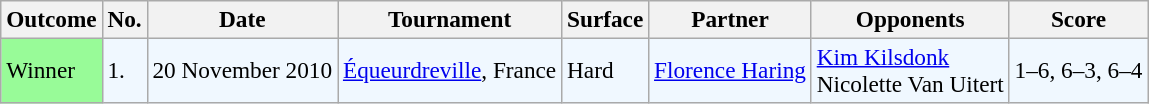<table class="sortable wikitable" style=font-size:97%>
<tr>
<th>Outcome</th>
<th>No.</th>
<th>Date</th>
<th>Tournament</th>
<th>Surface</th>
<th>Partner</th>
<th>Opponents</th>
<th>Score</th>
</tr>
<tr style="background:#f0f8ff;">
<td style="background:#98fb98;">Winner</td>
<td>1.</td>
<td>20 November 2010</td>
<td><a href='#'>Équeurdreville</a>, France</td>
<td>Hard</td>
<td> <a href='#'>Florence Haring</a></td>
<td> <a href='#'>Kim Kilsdonk</a> <br>  Nicolette Van Uitert</td>
<td>1–6, 6–3, 6–4</td>
</tr>
</table>
